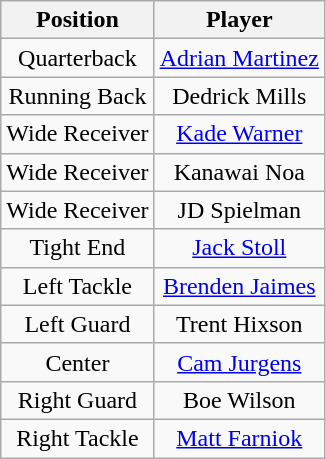<table class="wikitable" style="text-align: center;">
<tr>
<th>Position</th>
<th>Player</th>
</tr>
<tr>
<td>Quarterback</td>
<td><a href='#'>Adrian Martinez</a></td>
</tr>
<tr>
<td>Running Back</td>
<td>Dedrick Mills</td>
</tr>
<tr>
<td>Wide Receiver</td>
<td><a href='#'>Kade Warner</a></td>
</tr>
<tr>
<td>Wide Receiver</td>
<td>Kanawai Noa</td>
</tr>
<tr>
<td>Wide Receiver</td>
<td>JD Spielman</td>
</tr>
<tr>
<td>Tight End</td>
<td><a href='#'>Jack Stoll</a></td>
</tr>
<tr>
<td>Left Tackle</td>
<td><a href='#'>Brenden Jaimes</a></td>
</tr>
<tr>
<td>Left Guard</td>
<td>Trent Hixson</td>
</tr>
<tr>
<td>Center</td>
<td><a href='#'>Cam Jurgens</a></td>
</tr>
<tr>
<td>Right Guard</td>
<td>Boe Wilson</td>
</tr>
<tr>
<td>Right Tackle</td>
<td><a href='#'>Matt Farniok</a></td>
</tr>
</table>
